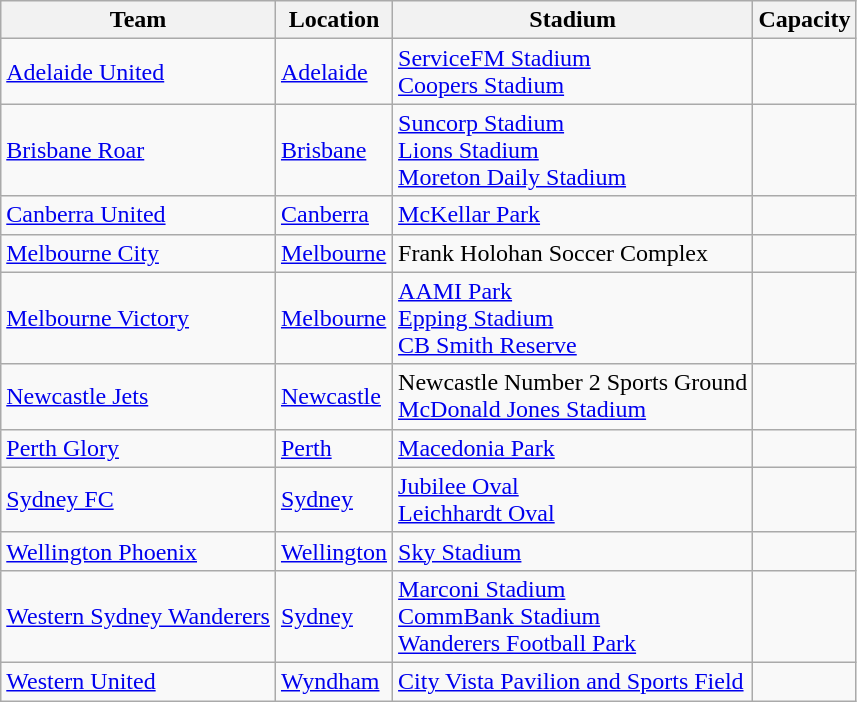<table class="wikitable">
<tr>
<th>Team</th>
<th>Location</th>
<th>Stadium</th>
<th>Capacity</th>
</tr>
<tr>
<td><a href='#'>Adelaide United</a></td>
<td><a href='#'>Adelaide</a></td>
<td><a href='#'>ServiceFM Stadium</a><br><a href='#'>Coopers Stadium</a></td>
<td style="text-align:center;"><br></td>
</tr>
<tr>
<td><a href='#'>Brisbane Roar</a></td>
<td><a href='#'>Brisbane</a></td>
<td><a href='#'>Suncorp Stadium</a><br><a href='#'>Lions Stadium</a><br><a href='#'>Moreton Daily Stadium</a></td>
<td style="text-align:center;"><br><br></td>
</tr>
<tr>
<td><a href='#'>Canberra United</a></td>
<td><a href='#'>Canberra</a></td>
<td><a href='#'>McKellar Park</a></td>
<td style="text-align:center;"></td>
</tr>
<tr>
<td><a href='#'>Melbourne City</a></td>
<td><a href='#'>Melbourne</a></td>
<td>Frank Holohan Soccer Complex</td>
<td style="text-align:center;"></td>
</tr>
<tr>
<td><a href='#'>Melbourne Victory</a></td>
<td><a href='#'>Melbourne</a></td>
<td><a href='#'>AAMI Park</a><br><a href='#'>Epping Stadium</a><br><a href='#'>CB Smith Reserve</a></td>
<td style="text-align:center;"><br><br></td>
</tr>
<tr>
<td><a href='#'>Newcastle Jets</a></td>
<td><a href='#'>Newcastle</a></td>
<td>Newcastle Number 2 Sports Ground<br><a href='#'>McDonald Jones Stadium</a></td>
<td style="text-align:center;"><br></td>
</tr>
<tr>
<td><a href='#'>Perth Glory</a></td>
<td><a href='#'>Perth</a></td>
<td><a href='#'>Macedonia Park</a></td>
<td style="text-align:center;"></td>
</tr>
<tr>
<td><a href='#'>Sydney FC</a></td>
<td><a href='#'>Sydney</a></td>
<td><a href='#'>Jubilee Oval</a><br><a href='#'>Leichhardt Oval</a></td>
<td style="text-align:center;"><br></td>
</tr>
<tr>
<td><a href='#'>Wellington Phoenix</a></td>
<td><a href='#'>Wellington</a></td>
<td><a href='#'>Sky Stadium</a></td>
<td style="text-align:center;"></td>
</tr>
<tr>
<td><a href='#'>Western Sydney Wanderers</a></td>
<td><a href='#'>Sydney</a></td>
<td><a href='#'>Marconi Stadium</a><br><a href='#'>CommBank Stadium</a><br><a href='#'>Wanderers Football Park</a></td>
<td style="text-align:center;"><br><br></td>
</tr>
<tr>
<td><a href='#'>Western United</a></td>
<td><a href='#'>Wyndham</a></td>
<td><a href='#'>City Vista Pavilion and Sports Field</a></td>
<td style="text-align:center;"></td>
</tr>
</table>
